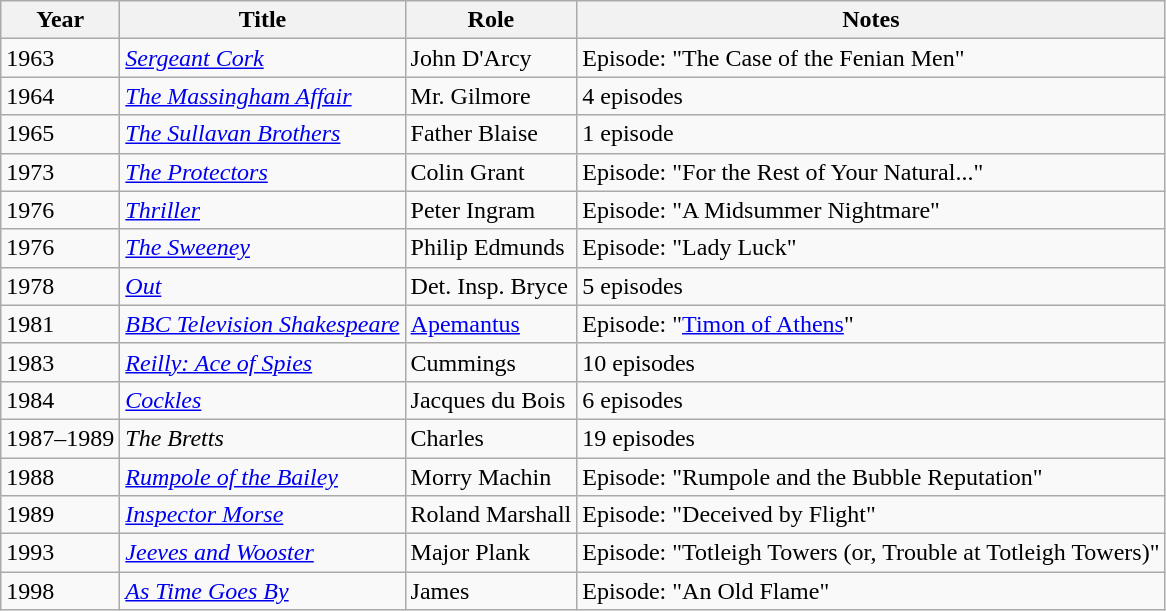<table class="wikitable">
<tr>
<th>Year</th>
<th>Title</th>
<th>Role</th>
<th>Notes</th>
</tr>
<tr>
<td>1963</td>
<td><em><a href='#'>Sergeant Cork</a></em></td>
<td>John D'Arcy</td>
<td>Episode: "The Case of the Fenian Men"</td>
</tr>
<tr>
<td>1964</td>
<td><em><a href='#'>The Massingham Affair</a></em></td>
<td>Mr. Gilmore</td>
<td>4 episodes</td>
</tr>
<tr>
<td>1965</td>
<td><em><a href='#'>The Sullavan Brothers</a></em></td>
<td>Father Blaise</td>
<td>1 episode</td>
</tr>
<tr>
<td>1973</td>
<td><em><a href='#'>The Protectors</a></em></td>
<td>Colin Grant</td>
<td>Episode: "For the Rest of Your Natural..."</td>
</tr>
<tr>
<td>1976</td>
<td><em><a href='#'>Thriller</a></em></td>
<td>Peter Ingram</td>
<td>Episode: "A Midsummer Nightmare"</td>
</tr>
<tr>
<td>1976</td>
<td><em><a href='#'>The Sweeney</a></em></td>
<td>Philip Edmunds</td>
<td>Episode: "Lady Luck"</td>
</tr>
<tr>
<td>1978</td>
<td><em><a href='#'>Out</a></em></td>
<td>Det. Insp. Bryce</td>
<td>5 episodes</td>
</tr>
<tr>
<td>1981</td>
<td><em><a href='#'>BBC Television Shakespeare</a></em></td>
<td><a href='#'>Apemantus</a></td>
<td>Episode: "<a href='#'>Timon of Athens</a>"</td>
</tr>
<tr>
<td>1983</td>
<td><em><a href='#'>Reilly: Ace of Spies</a></em></td>
<td>Cummings</td>
<td>10 episodes</td>
</tr>
<tr>
<td>1984</td>
<td><em><a href='#'>Cockles</a></em></td>
<td>Jacques du Bois</td>
<td>6 episodes</td>
</tr>
<tr>
<td>1987–1989</td>
<td><em>The Bretts</em></td>
<td>Charles</td>
<td>19 episodes</td>
</tr>
<tr>
<td>1988</td>
<td><em><a href='#'>Rumpole of the Bailey</a></em></td>
<td>Morry Machin</td>
<td>Episode: "Rumpole and the Bubble Reputation"</td>
</tr>
<tr>
<td>1989</td>
<td><em><a href='#'>Inspector Morse</a></em></td>
<td>Roland Marshall</td>
<td>Episode: "Deceived by Flight"</td>
</tr>
<tr>
<td>1993</td>
<td><em><a href='#'>Jeeves and Wooster</a></em></td>
<td>Major Plank</td>
<td>Episode: "Totleigh Towers (or, Trouble at Totleigh Towers)"</td>
</tr>
<tr>
<td>1998</td>
<td><em><a href='#'>As Time Goes By</a></em></td>
<td>James</td>
<td>Episode: "An Old Flame"</td>
</tr>
</table>
